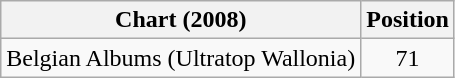<table class="wikitable">
<tr>
<th>Chart (2008)</th>
<th>Position</th>
</tr>
<tr>
<td>Belgian Albums (Ultratop Wallonia)</td>
<td align=center>71</td>
</tr>
</table>
